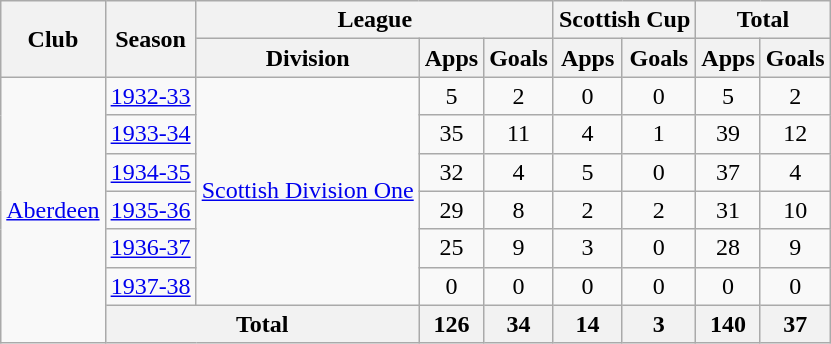<table class="wikitable" style="text-align:center">
<tr>
<th rowspan="2">Club</th>
<th rowspan="2">Season</th>
<th colspan="3">League</th>
<th colspan="2">Scottish Cup</th>
<th colspan="2">Total</th>
</tr>
<tr>
<th>Division</th>
<th>Apps</th>
<th>Goals</th>
<th>Apps</th>
<th>Goals</th>
<th>Apps</th>
<th>Goals</th>
</tr>
<tr>
<td rowspan="7"><a href='#'>Aberdeen</a></td>
<td><a href='#'>1932-33</a></td>
<td rowspan="6"><a href='#'>Scottish Division One</a></td>
<td>5</td>
<td>2</td>
<td>0</td>
<td>0</td>
<td>5</td>
<td>2</td>
</tr>
<tr>
<td><a href='#'>1933-34</a></td>
<td>35</td>
<td>11</td>
<td>4</td>
<td>1</td>
<td>39</td>
<td>12</td>
</tr>
<tr>
<td><a href='#'>1934-35</a></td>
<td>32</td>
<td>4</td>
<td>5</td>
<td>0</td>
<td>37</td>
<td>4</td>
</tr>
<tr>
<td><a href='#'>1935-36</a></td>
<td>29</td>
<td>8</td>
<td>2</td>
<td>2</td>
<td>31</td>
<td>10</td>
</tr>
<tr>
<td><a href='#'>1936-37</a></td>
<td>25</td>
<td>9</td>
<td>3</td>
<td>0</td>
<td>28</td>
<td>9</td>
</tr>
<tr>
<td><a href='#'>1937-38</a></td>
<td>0</td>
<td>0</td>
<td>0</td>
<td>0</td>
<td>0</td>
<td>0</td>
</tr>
<tr>
<th colspan="2">Total</th>
<th>126</th>
<th>34</th>
<th>14</th>
<th>3</th>
<th>140</th>
<th>37</th>
</tr>
</table>
